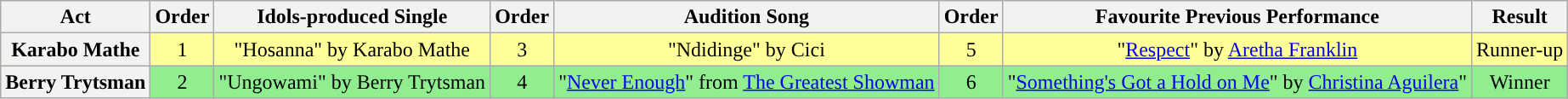<table class="wikitable plainrowheaders" style="text-align:center;">
<tr>
<th scope"col">Act</th>
<th scope"col">Order</th>
<th scope"col">Idols-produced Single</th>
<th scope"col">Order</th>
<th scope"col">Audition Song</th>
<th scope"col">Order</th>
<th scope"col">Favourite Previous Performance</th>
<th scope="col">Result</th>
</tr>
<tr style="background: #ff9">
<th scope=row>Karabo Mathe</th>
<td>1</td>
<td>"Hosanna" by Karabo Mathe</td>
<td>3</td>
<td>"Ndidinge" by Cici</td>
<td>5</td>
<td>"<a href='#'>Respect</a>" by <a href='#'>Aretha Franklin</a></td>
<td>Runner-up</td>
</tr>
<tr style="background: lightgreen">
<th scope=row><strong>Berry Trytsman</strong></th>
<td>2</td>
<td>"Ungowami" by Berry Trytsman</td>
<td>4</td>
<td>"<a href='#'>Never Enough</a>" from <a href='#'>The Greatest Showman</a></td>
<td>6</td>
<td>"<a href='#'>Something's Got a Hold on Me</a>" by <a href='#'>Christina Aguilera</a>"</td>
<td>Winner</td>
</tr>
</table>
